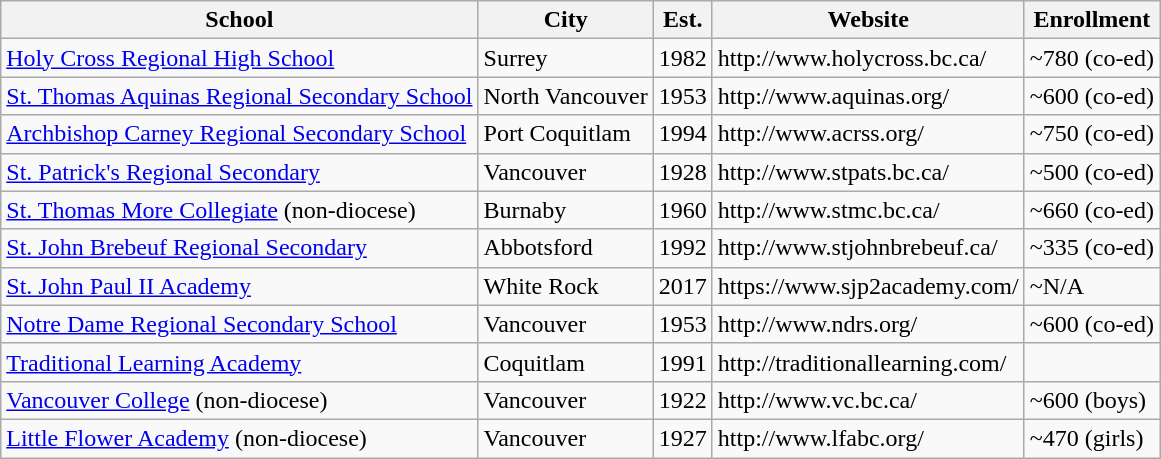<table class="wikitable sortable">
<tr>
<th>School</th>
<th>City</th>
<th>Est.</th>
<th>Website</th>
<th>Enrollment</th>
</tr>
<tr>
<td><a href='#'>Holy Cross Regional High School</a></td>
<td>Surrey</td>
<td>1982</td>
<td>http://www.holycross.bc.ca/</td>
<td>~780 (co-ed)</td>
</tr>
<tr>
<td><a href='#'>St. Thomas Aquinas Regional Secondary School</a></td>
<td>North Vancouver</td>
<td>1953</td>
<td>http://www.aquinas.org/</td>
<td>~600 (co-ed)</td>
</tr>
<tr>
<td><a href='#'>Archbishop Carney Regional Secondary School</a></td>
<td>Port Coquitlam</td>
<td>1994</td>
<td>http://www.acrss.org/</td>
<td>~750 (co-ed)</td>
</tr>
<tr>
<td><a href='#'>St. Patrick's Regional Secondary</a></td>
<td>Vancouver</td>
<td>1928</td>
<td>http://www.stpats.bc.ca/</td>
<td>~500 (co-ed)</td>
</tr>
<tr>
<td><a href='#'>St. Thomas More Collegiate</a> (non-diocese)</td>
<td>Burnaby</td>
<td>1960</td>
<td>http://www.stmc.bc.ca/</td>
<td>~660 (co-ed)</td>
</tr>
<tr>
<td><a href='#'>St. John Brebeuf Regional Secondary</a></td>
<td>Abbotsford</td>
<td>1992</td>
<td>http://www.stjohnbrebeuf.ca/</td>
<td>~335 (co-ed)</td>
</tr>
<tr>
<td><a href='#'>St. John Paul II Academy</a></td>
<td>White Rock</td>
<td>2017</td>
<td>https://www.sjp2academy.com/</td>
<td>~N/A</td>
</tr>
<tr>
<td><a href='#'>Notre Dame Regional Secondary School</a></td>
<td>Vancouver</td>
<td>1953</td>
<td>http://www.ndrs.org/</td>
<td>~600 (co-ed)</td>
</tr>
<tr>
<td><a href='#'>Traditional Learning Academy</a></td>
<td>Coquitlam</td>
<td>1991</td>
<td>http://traditionallearning.com/</td>
<td></td>
</tr>
<tr>
<td><a href='#'>Vancouver College</a> (non-diocese)</td>
<td>Vancouver</td>
<td>1922</td>
<td>http://www.vc.bc.ca/</td>
<td>~600 (boys)</td>
</tr>
<tr>
<td><a href='#'>Little Flower Academy</a> (non-diocese)</td>
<td>Vancouver</td>
<td>1927</td>
<td>http://www.lfabc.org/</td>
<td>~470 (girls)</td>
</tr>
</table>
